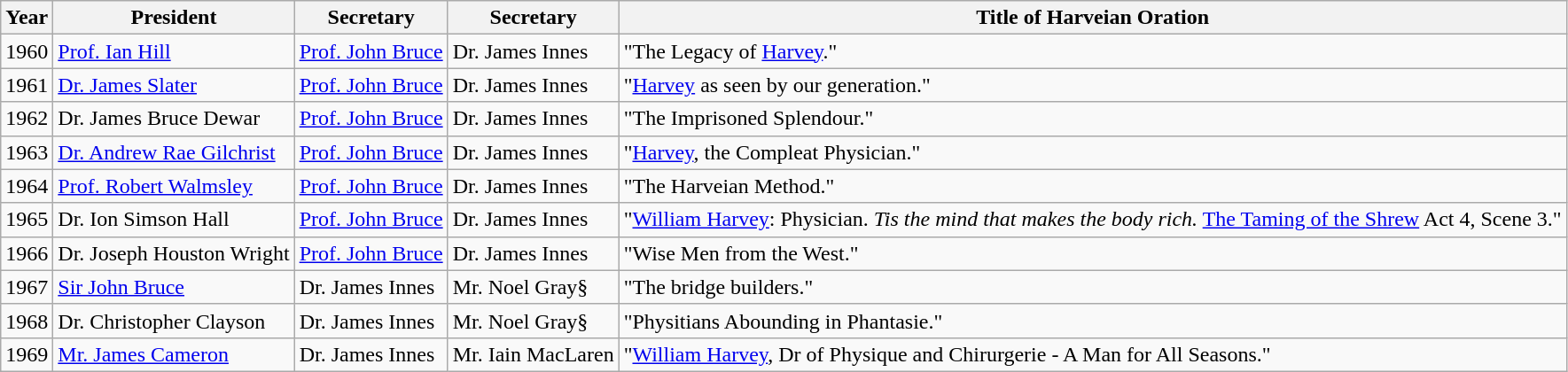<table class="wikitable">
<tr>
<th>Year</th>
<th>President</th>
<th>Secretary</th>
<th>Secretary</th>
<th>Title of Harveian Oration</th>
</tr>
<tr>
<td>1960</td>
<td><a href='#'>Prof. Ian Hill</a></td>
<td><a href='#'>Prof. John Bruce</a></td>
<td>Dr. James Innes</td>
<td>"The Legacy of <a href='#'>Harvey</a>."</td>
</tr>
<tr>
<td>1961</td>
<td><a href='#'>Dr. James Slater</a></td>
<td><a href='#'>Prof. John Bruce</a></td>
<td>Dr. James Innes</td>
<td>"<a href='#'>Harvey</a> as seen by our generation."</td>
</tr>
<tr>
<td>1962</td>
<td>Dr. James Bruce Dewar</td>
<td><a href='#'>Prof. John Bruce</a></td>
<td>Dr. James Innes</td>
<td>"The Imprisoned Splendour."</td>
</tr>
<tr>
<td>1963</td>
<td><a href='#'>Dr. Andrew Rae Gilchrist</a></td>
<td><a href='#'>Prof. John Bruce</a></td>
<td>Dr. James Innes</td>
<td>"<a href='#'>Harvey</a>, the Compleat Physician."</td>
</tr>
<tr>
<td>1964</td>
<td><a href='#'>Prof. Robert Walmsley</a></td>
<td><a href='#'>Prof. John Bruce</a></td>
<td>Dr. James Innes</td>
<td>"The Harveian Method."</td>
</tr>
<tr>
<td>1965</td>
<td>Dr. Ion Simson Hall</td>
<td><a href='#'>Prof. John Bruce</a></td>
<td>Dr. James Innes</td>
<td>"<a href='#'>William Harvey</a>: Physician.  <em>Tis the mind that makes the body rich.</em> <a href='#'>The Taming of the Shrew</a> Act 4, Scene 3."</td>
</tr>
<tr>
<td>1966</td>
<td>Dr. Joseph Houston Wright</td>
<td><a href='#'>Prof. John Bruce</a></td>
<td>Dr. James Innes</td>
<td>"Wise Men from the West."</td>
</tr>
<tr>
<td>1967</td>
<td><a href='#'>Sir John Bruce</a></td>
<td>Dr. James Innes</td>
<td>Mr. Noel Gray§</td>
<td>"The bridge builders."</td>
</tr>
<tr>
<td>1968</td>
<td>Dr. Christopher Clayson</td>
<td>Dr. James Innes</td>
<td>Mr. Noel Gray§</td>
<td>"Physitians Abounding in Phantasie."</td>
</tr>
<tr>
<td>1969</td>
<td><a href='#'>Mr. James Cameron</a></td>
<td>Dr. James Innes</td>
<td>Mr. Iain MacLaren</td>
<td>"<a href='#'>William Harvey</a>, Dr of Physique and Chirurgerie - A Man for All Seasons."</td>
</tr>
</table>
